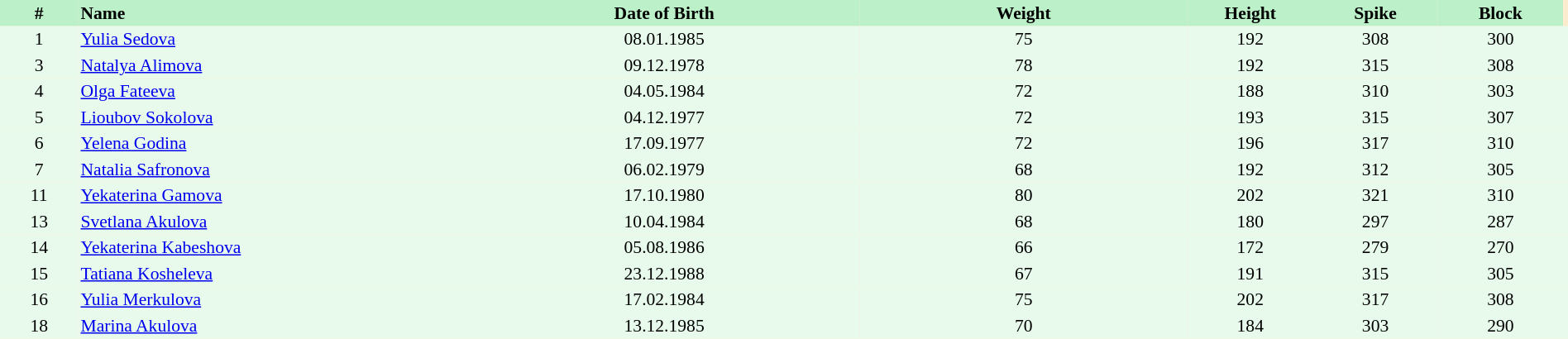<table border=0 cellpadding=2 cellspacing=0  |- bgcolor=#FFECCE style="text-align:center; font-size:90%;" width=100%>
<tr bgcolor=#BBF0C9>
<th width=5%>#</th>
<th width=25% align=left>Name</th>
<th width=25%>Date of Birth</th>
<th width=21%>Weight</th>
<th width=8%>Height</th>
<th width=8%>Spike</th>
<th width=8%>Block</th>
</tr>
<tr bgcolor=#E7FAEC>
<td>1</td>
<td align=left><a href='#'>Yulia Sedova</a></td>
<td>08.01.1985</td>
<td>75</td>
<td>192</td>
<td>308</td>
<td>300</td>
<td></td>
</tr>
<tr bgcolor=#E7FAEC>
<td>3</td>
<td align=left><a href='#'>Natalya Alimova</a></td>
<td>09.12.1978</td>
<td>78</td>
<td>192</td>
<td>315</td>
<td>308</td>
<td></td>
</tr>
<tr bgcolor=#E7FAEC>
<td>4</td>
<td align=left><a href='#'>Olga Fateeva</a></td>
<td>04.05.1984</td>
<td>72</td>
<td>188</td>
<td>310</td>
<td>303</td>
<td></td>
</tr>
<tr bgcolor=#E7FAEC>
<td>5</td>
<td align=left><a href='#'>Lioubov Sokolova</a></td>
<td>04.12.1977</td>
<td>72</td>
<td>193</td>
<td>315</td>
<td>307</td>
<td></td>
</tr>
<tr bgcolor=#E7FAEC>
<td>6</td>
<td align=left><a href='#'>Yelena Godina</a></td>
<td>17.09.1977</td>
<td>72</td>
<td>196</td>
<td>317</td>
<td>310</td>
<td></td>
</tr>
<tr bgcolor=#E7FAEC>
<td>7</td>
<td align=left><a href='#'>Natalia Safronova</a></td>
<td>06.02.1979</td>
<td>68</td>
<td>192</td>
<td>312</td>
<td>305</td>
<td></td>
</tr>
<tr bgcolor=#E7FAEC>
<td>11</td>
<td align=left><a href='#'>Yekaterina Gamova</a></td>
<td>17.10.1980</td>
<td>80</td>
<td>202</td>
<td>321</td>
<td>310</td>
<td></td>
</tr>
<tr bgcolor=#E7FAEC>
<td>13</td>
<td align=left><a href='#'>Svetlana Akulova</a></td>
<td>10.04.1984</td>
<td>68</td>
<td>180</td>
<td>297</td>
<td>287</td>
<td></td>
</tr>
<tr bgcolor=#E7FAEC>
<td>14</td>
<td align=left><a href='#'>Yekaterina Kabeshova</a></td>
<td>05.08.1986</td>
<td>66</td>
<td>172</td>
<td>279</td>
<td>270</td>
<td></td>
</tr>
<tr bgcolor=#E7FAEC>
<td>15</td>
<td align=left><a href='#'>Tatiana Kosheleva</a></td>
<td>23.12.1988</td>
<td>67</td>
<td>191</td>
<td>315</td>
<td>305</td>
<td></td>
</tr>
<tr bgcolor=#E7FAEC>
<td>16</td>
<td align=left><a href='#'>Yulia Merkulova</a></td>
<td>17.02.1984</td>
<td>75</td>
<td>202</td>
<td>317</td>
<td>308</td>
<td></td>
</tr>
<tr bgcolor=#E7FAEC>
<td>18</td>
<td align=left><a href='#'>Marina Akulova</a></td>
<td>13.12.1985</td>
<td>70</td>
<td>184</td>
<td>303</td>
<td>290</td>
<td></td>
</tr>
</table>
